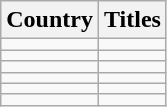<table class="wikitable sortable">
<tr>
<th width=>Country</th>
<th>Titles</th>
</tr>
<tr>
<td></td>
<td></td>
</tr>
<tr>
<td></td>
<td></td>
</tr>
<tr>
<td></td>
<td></td>
</tr>
<tr>
<td></td>
<td></td>
</tr>
<tr>
<td></td>
<td></td>
</tr>
<tr>
<td></td>
<td></td>
</tr>
</table>
